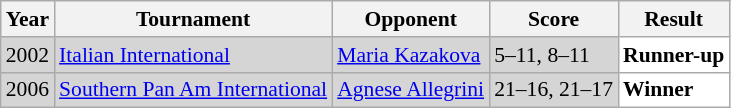<table class="sortable wikitable" style="font-size: 90%;">
<tr>
<th>Year</th>
<th>Tournament</th>
<th>Opponent</th>
<th>Score</th>
<th>Result</th>
</tr>
<tr style="background:#D5D5D5">
<td align="center">2002</td>
<td align="left"><a href='#'>Italian International</a></td>
<td align="left"> <a href='#'>Maria Kazakova</a></td>
<td align="left">5–11, 8–11</td>
<td style="text-align:left; background:white"> <strong>Runner-up</strong></td>
</tr>
<tr style="background:#D5D5D5">
<td align="center">2006</td>
<td align="left"><a href='#'>Southern Pan Am International</a></td>
<td align="left"> <a href='#'>Agnese Allegrini</a></td>
<td align="left">21–16, 21–17</td>
<td style="text-align:left; background:white"> <strong>Winner</strong></td>
</tr>
</table>
